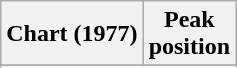<table class="wikitable sortable plainrowheaders" style="text-align:center">
<tr>
<th scope="col">Chart (1977)</th>
<th scope="col">Peak<br>position</th>
</tr>
<tr>
</tr>
<tr>
</tr>
<tr>
</tr>
</table>
